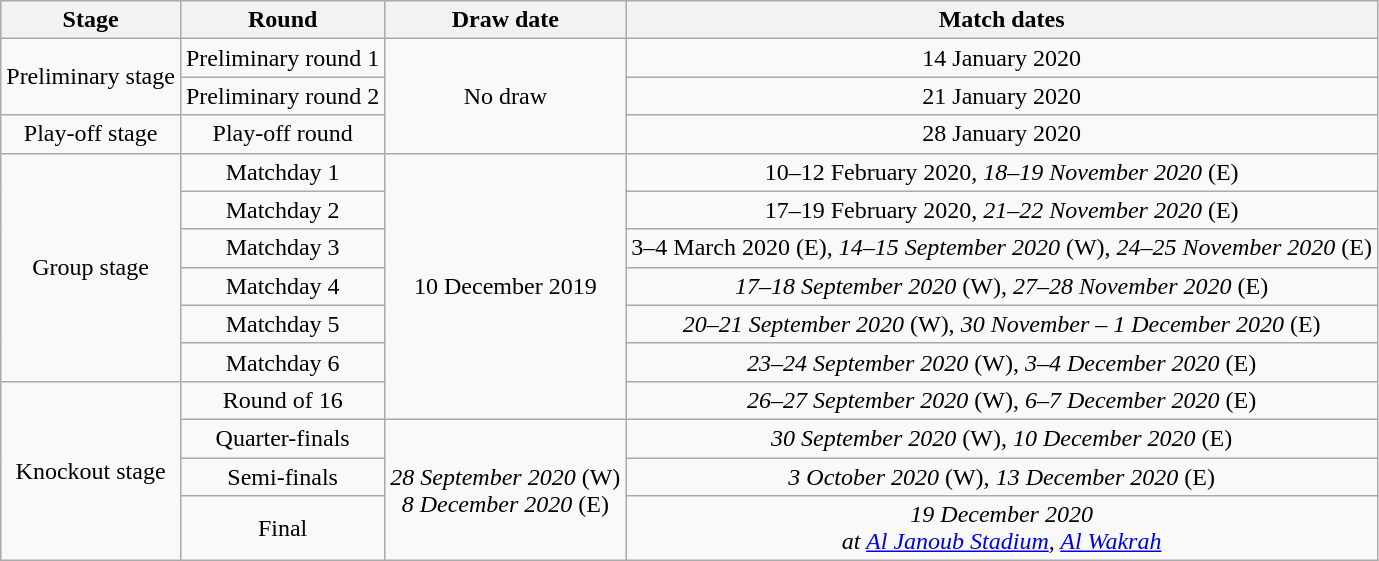<table class="wikitable" style="text-align:center">
<tr>
<th>Stage</th>
<th>Round</th>
<th>Draw date</th>
<th>Match dates</th>
</tr>
<tr>
<td rowspan=2>Preliminary stage</td>
<td>Preliminary round 1</td>
<td rowspan=3>No draw</td>
<td>14 January 2020</td>
</tr>
<tr>
<td>Preliminary round 2</td>
<td>21 January 2020</td>
</tr>
<tr>
<td>Play-off stage</td>
<td>Play-off round</td>
<td>28 January 2020</td>
</tr>
<tr>
<td rowspan=6>Group stage</td>
<td>Matchday 1</td>
<td rowspan=7>10 December 2019</td>
<td>10–12 February 2020, <em>18–19 November 2020</em> (E)</td>
</tr>
<tr>
<td>Matchday 2</td>
<td>17–19 February 2020, <em>21–22 November 2020</em> (E)</td>
</tr>
<tr>
<td>Matchday 3</td>
<td>3–4 March 2020 (E), <em>14–15 September 2020</em> (W), <em>24–25 November 2020</em> (E)</td>
</tr>
<tr>
<td>Matchday 4</td>
<td><em>17–18 September 2020</em> (W), <em>27–28 November 2020</em> (E)</td>
</tr>
<tr>
<td>Matchday 5</td>
<td><em>20–21 September 2020</em> (W), <em>30 November – 1 December 2020</em> (E)</td>
</tr>
<tr>
<td>Matchday 6</td>
<td><em>23–24 September 2020</em> (W), <em>3–4 December 2020</em> (E)</td>
</tr>
<tr>
<td rowspan=4>Knockout stage</td>
<td>Round of 16</td>
<td><em>26–27 September 2020</em> (W), <em>6–7 December 2020</em> (E)</td>
</tr>
<tr>
<td>Quarter-finals</td>
<td rowspan=3><em>28 September 2020</em> (W)<br><em>8 December 2020</em> (E)</td>
<td><em>30 September 2020</em> (W), <em>10 December 2020</em> (E)</td>
</tr>
<tr>
<td>Semi-finals</td>
<td><em>3 October 2020</em> (W), <em>13 December 2020</em> (E)</td>
</tr>
<tr>
<td>Final</td>
<td><em>19 December 2020</em> <em><br> at <a href='#'>Al Janoub Stadium</a>, <a href='#'>Al Wakrah</a></em></td>
</tr>
</table>
